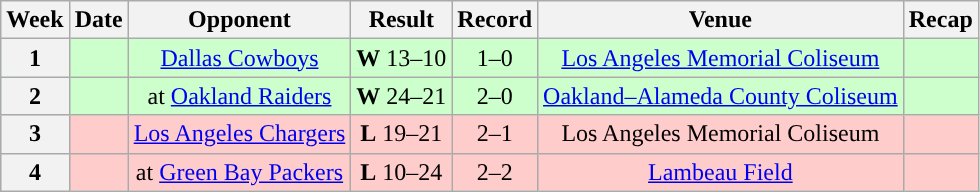<table class="wikitable" style="text-align:center">
<tr>
<th>Week</th>
<th>Date</th>
<th>Opponent</th>
<th>Result</th>
<th>Record</th>
<th>Venue</th>
<th>Recap</th>
</tr>
<tr style="background:#cfc">
<th>1</th>
<td></td>
<td><a href='#'>Dallas Cowboys</a></td>
<td><strong>W</strong> 13–10</td>
<td>1–0</td>
<td><a href='#'>Los Angeles Memorial Coliseum</a></td>
<td></td>
</tr>
<tr style="background:#cfc">
<th>2</th>
<td></td>
<td>at <a href='#'>Oakland Raiders</a></td>
<td><strong>W</strong> 24–21</td>
<td>2–0</td>
<td><a href='#'>Oakland–Alameda County Coliseum</a></td>
<td></td>
</tr>
<tr style="background:#fcc">
<th>3</th>
<td></td>
<td><a href='#'>Los Angeles Chargers</a></td>
<td><strong>L</strong> 19–21</td>
<td>2–1</td>
<td>Los Angeles Memorial Coliseum</td>
<td></td>
</tr>
<tr style="background:#fcc">
<th>4</th>
<td></td>
<td>at <a href='#'>Green Bay Packers</a></td>
<td><strong>L</strong> 10–24</td>
<td>2–2</td>
<td><a href='#'>Lambeau Field</a></td>
<td></td>
</tr>
</table>
